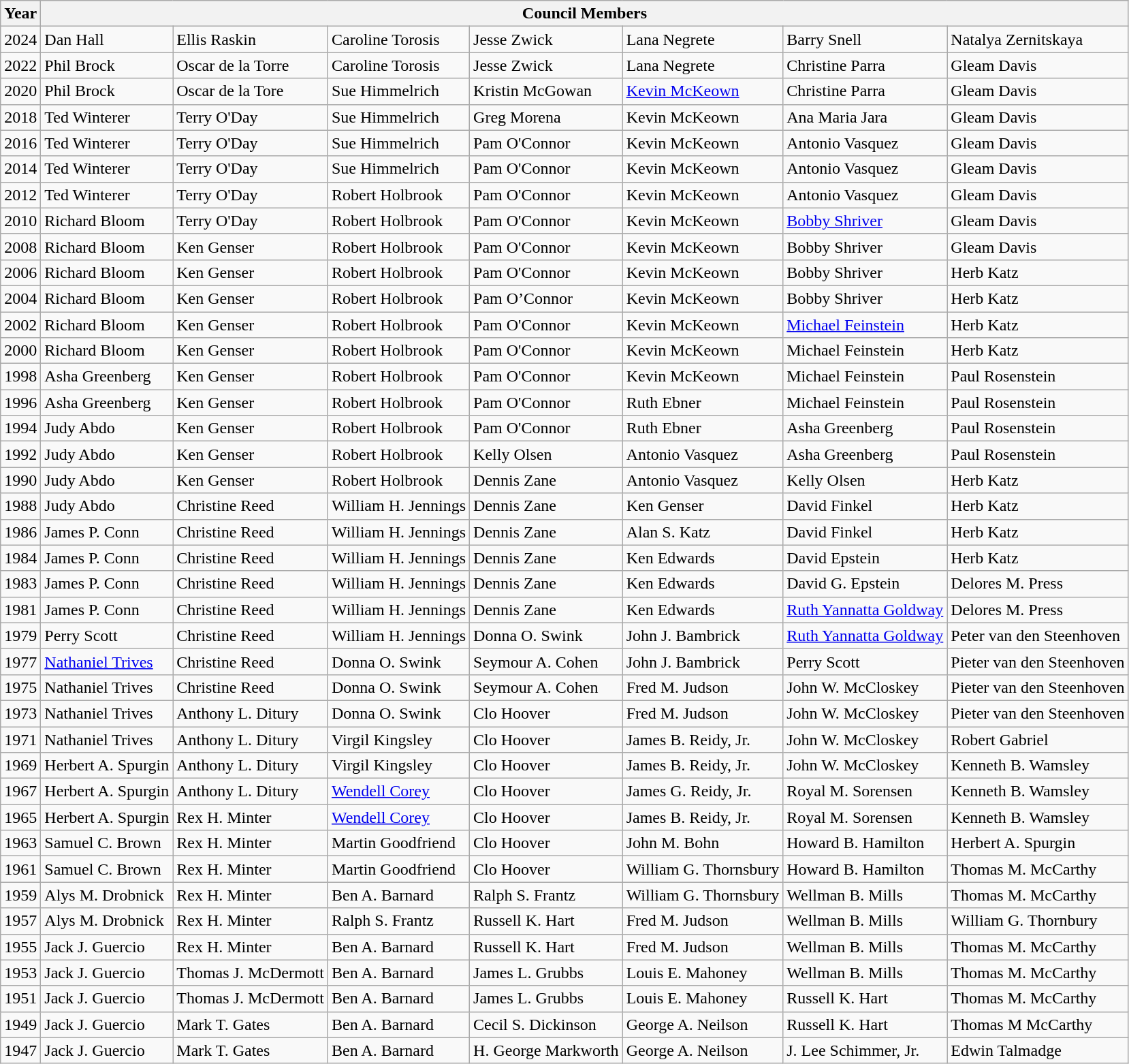<table class="wikitable sortable">
<tr>
<th rowspan="1"><strong>Year</strong></th>
<th colspan="7" class="unsortable"><strong>Council Members</strong></th>
</tr>
<tr>
<td>2024</td>
<td>Dan Hall</td>
<td>Ellis Raskin</td>
<td>Caroline Torosis</td>
<td>Jesse Zwick</td>
<td>Lana Negrete</td>
<td>Barry Snell</td>
<td>Natalya Zernitskaya</td>
</tr>
<tr>
<td>2022</td>
<td>Phil Brock</td>
<td>Oscar de la Torre</td>
<td>Caroline Torosis</td>
<td>Jesse Zwick</td>
<td>Lana Negrete</td>
<td>Christine Parra</td>
<td>Gleam Davis</td>
</tr>
<tr>
<td>2020</td>
<td>Phil Brock</td>
<td>Oscar de la Tore</td>
<td>Sue Himmelrich</td>
<td>Kristin McGowan</td>
<td><a href='#'>Kevin McKeown</a></td>
<td>Christine Parra</td>
<td>Gleam Davis</td>
</tr>
<tr>
<td>2018</td>
<td>Ted Winterer</td>
<td>Terry O'Day</td>
<td>Sue Himmelrich</td>
<td>Greg Morena</td>
<td>Kevin McKeown</td>
<td>Ana Maria Jara</td>
<td>Gleam Davis</td>
</tr>
<tr>
<td>2016</td>
<td>Ted Winterer</td>
<td>Terry O'Day</td>
<td>Sue Himmelrich</td>
<td>Pam O'Connor</td>
<td>Kevin McKeown</td>
<td>Antonio Vasquez</td>
<td>Gleam Davis</td>
</tr>
<tr>
<td>2014</td>
<td>Ted Winterer</td>
<td>Terry O'Day</td>
<td>Sue Himmelrich</td>
<td>Pam O'Connor</td>
<td>Kevin McKeown</td>
<td>Antonio Vasquez</td>
<td>Gleam Davis</td>
</tr>
<tr>
<td>2012</td>
<td>Ted Winterer</td>
<td>Terry O'Day</td>
<td>Robert Holbrook</td>
<td>Pam O'Connor</td>
<td>Kevin McKeown</td>
<td>Antonio Vasquez</td>
<td>Gleam Davis</td>
</tr>
<tr>
<td>2010</td>
<td>Richard Bloom</td>
<td>Terry O'Day</td>
<td>Robert Holbrook</td>
<td>Pam O'Connor</td>
<td>Kevin McKeown</td>
<td><a href='#'>Bobby Shriver</a></td>
<td>Gleam Davis</td>
</tr>
<tr>
<td>2008</td>
<td>Richard Bloom</td>
<td>Ken Genser</td>
<td>Robert Holbrook</td>
<td>Pam O'Connor</td>
<td>Kevin McKeown</td>
<td>Bobby Shriver</td>
<td>Gleam Davis</td>
</tr>
<tr>
<td>2006</td>
<td>Richard Bloom</td>
<td>Ken Genser</td>
<td>Robert Holbrook</td>
<td>Pam O'Connor</td>
<td>Kevin McKeown</td>
<td>Bobby Shriver</td>
<td>Herb Katz</td>
</tr>
<tr>
<td>2004</td>
<td>Richard Bloom</td>
<td>Ken Genser</td>
<td>Robert Holbrook</td>
<td>Pam O’Connor</td>
<td>Kevin McKeown</td>
<td>Bobby Shriver</td>
<td>Herb Katz</td>
</tr>
<tr>
<td>2002</td>
<td>Richard Bloom</td>
<td>Ken Genser</td>
<td>Robert Holbrook</td>
<td>Pam O'Connor</td>
<td>Kevin McKeown</td>
<td><a href='#'>Michael Feinstein</a></td>
<td>Herb Katz</td>
</tr>
<tr>
<td>2000</td>
<td>Richard Bloom</td>
<td>Ken Genser</td>
<td>Robert Holbrook</td>
<td>Pam O'Connor</td>
<td>Kevin McKeown</td>
<td>Michael Feinstein</td>
<td>Herb Katz</td>
</tr>
<tr>
<td>1998</td>
<td>Asha Greenberg</td>
<td>Ken Genser</td>
<td>Robert Holbrook</td>
<td>Pam O'Connor</td>
<td>Kevin McKeown</td>
<td>Michael Feinstein</td>
<td>Paul Rosenstein</td>
</tr>
<tr>
<td>1996</td>
<td>Asha Greenberg</td>
<td>Ken Genser</td>
<td>Robert Holbrook</td>
<td>Pam O'Connor</td>
<td>Ruth Ebner</td>
<td>Michael Feinstein</td>
<td>Paul Rosenstein</td>
</tr>
<tr>
<td>1994</td>
<td>Judy Abdo</td>
<td>Ken Genser</td>
<td>Robert Holbrook</td>
<td>Pam O'Connor</td>
<td>Ruth Ebner</td>
<td>Asha Greenberg</td>
<td>Paul Rosenstein</td>
</tr>
<tr>
<td>1992</td>
<td>Judy Abdo</td>
<td>Ken Genser</td>
<td>Robert Holbrook</td>
<td>Kelly Olsen</td>
<td>Antonio Vasquez</td>
<td>Asha Greenberg</td>
<td>Paul Rosenstein</td>
</tr>
<tr>
<td>1990</td>
<td>Judy Abdo</td>
<td>Ken Genser</td>
<td>Robert Holbrook</td>
<td>Dennis Zane</td>
<td>Antonio Vasquez</td>
<td>Kelly Olsen</td>
<td>Herb Katz</td>
</tr>
<tr>
<td>1988</td>
<td>Judy Abdo</td>
<td>Christine Reed</td>
<td>William H. Jennings</td>
<td>Dennis Zane</td>
<td>Ken Genser</td>
<td>David Finkel</td>
<td>Herb Katz</td>
</tr>
<tr>
<td>1986</td>
<td>James P. Conn</td>
<td>Christine Reed</td>
<td>William H. Jennings</td>
<td>Dennis Zane</td>
<td>Alan S. Katz</td>
<td>David Finkel</td>
<td>Herb Katz</td>
</tr>
<tr>
<td>1984</td>
<td>James P. Conn</td>
<td>Christine Reed</td>
<td>William H. Jennings</td>
<td>Dennis Zane</td>
<td>Ken Edwards</td>
<td>David Epstein</td>
<td>Herb Katz</td>
</tr>
<tr>
<td>1983</td>
<td>James P. Conn</td>
<td>Christine Reed</td>
<td>William H. Jennings</td>
<td>Dennis Zane</td>
<td>Ken Edwards</td>
<td>David G. Epstein</td>
<td>Delores M. Press</td>
</tr>
<tr>
<td>1981</td>
<td>James P. Conn</td>
<td>Christine Reed</td>
<td>William H. Jennings</td>
<td>Dennis Zane</td>
<td>Ken Edwards</td>
<td><a href='#'>Ruth Yannatta Goldway</a></td>
<td>Delores M. Press</td>
</tr>
<tr>
<td>1979</td>
<td>Perry Scott</td>
<td>Christine Reed</td>
<td>William H. Jennings</td>
<td>Donna O. Swink</td>
<td>John J. Bambrick</td>
<td><a href='#'>Ruth Yannatta Goldway</a></td>
<td>Peter van den Steenhoven</td>
</tr>
<tr>
<td>1977</td>
<td><a href='#'>Nathaniel Trives</a></td>
<td>Christine Reed</td>
<td>Donna O. Swink</td>
<td>Seymour A. Cohen</td>
<td>John J. Bambrick</td>
<td>Perry Scott</td>
<td>Pieter van den Steenhoven</td>
</tr>
<tr>
<td>1975</td>
<td>Nathaniel Trives</td>
<td>Christine Reed</td>
<td>Donna O. Swink</td>
<td>Seymour A. Cohen</td>
<td>Fred M. Judson</td>
<td>John W. McCloskey</td>
<td>Pieter van den Steenhoven</td>
</tr>
<tr>
<td>1973</td>
<td>Nathaniel Trives</td>
<td>Anthony L. Ditury</td>
<td>Donna O. Swink</td>
<td>Clo Hoover</td>
<td>Fred M. Judson</td>
<td>John W. McCloskey</td>
<td>Pieter van den Steenhoven</td>
</tr>
<tr>
<td>1971</td>
<td>Nathaniel Trives</td>
<td>Anthony L. Ditury</td>
<td>Virgil Kingsley</td>
<td>Clo Hoover</td>
<td>James B. Reidy, Jr.</td>
<td>John W. McCloskey</td>
<td>Robert Gabriel</td>
</tr>
<tr>
<td>1969</td>
<td>Herbert A. Spurgin</td>
<td>Anthony L. Ditury</td>
<td>Virgil Kingsley</td>
<td>Clo Hoover</td>
<td>James B. Reidy, Jr.</td>
<td>John W. McCloskey</td>
<td>Kenneth B. Wamsley</td>
</tr>
<tr>
<td>1967</td>
<td>Herbert A. Spurgin</td>
<td>Anthony L. Ditury</td>
<td><a href='#'>Wendell Corey</a></td>
<td>Clo Hoover</td>
<td>James G. Reidy, Jr.</td>
<td>Royal M. Sorensen</td>
<td>Kenneth B. Wamsley</td>
</tr>
<tr>
<td>1965</td>
<td>Herbert A. Spurgin</td>
<td>Rex H. Minter</td>
<td><a href='#'>Wendell Corey</a></td>
<td>Clo Hoover</td>
<td>James B. Reidy, Jr.</td>
<td>Royal M. Sorensen</td>
<td>Kenneth B. Wamsley</td>
</tr>
<tr>
<td>1963</td>
<td>Samuel C. Brown</td>
<td>Rex H. Minter</td>
<td>Martin Goodfriend</td>
<td>Clo Hoover</td>
<td>John M. Bohn</td>
<td>Howard B. Hamilton</td>
<td>Herbert A. Spurgin</td>
</tr>
<tr>
<td>1961</td>
<td>Samuel C. Brown</td>
<td>Rex H. Minter</td>
<td>Martin Goodfriend</td>
<td>Clo Hoover</td>
<td>William G. Thornsbury</td>
<td>Howard B. Hamilton</td>
<td>Thomas M. McCarthy</td>
</tr>
<tr>
<td>1959</td>
<td>Alys M. Drobnick</td>
<td>Rex H. Minter</td>
<td>Ben A. Barnard</td>
<td>Ralph S. Frantz</td>
<td>William G. Thornsbury</td>
<td>Wellman B. Mills</td>
<td>Thomas M. McCarthy</td>
</tr>
<tr>
<td>1957</td>
<td>Alys M. Drobnick</td>
<td>Rex H. Minter</td>
<td>Ralph S. Frantz</td>
<td>Russell K. Hart</td>
<td>Fred M. Judson</td>
<td>Wellman B. Mills</td>
<td>William G. Thornbury</td>
</tr>
<tr>
<td>1955</td>
<td>Jack J. Guercio</td>
<td>Rex H. Minter</td>
<td>Ben A. Barnard</td>
<td>Russell K. Hart</td>
<td>Fred M. Judson</td>
<td>Wellman B. Mills</td>
<td>Thomas M. McCarthy</td>
</tr>
<tr>
<td>1953</td>
<td>Jack J. Guercio</td>
<td>Thomas J. McDermott</td>
<td>Ben A. Barnard</td>
<td>James L. Grubbs</td>
<td>Louis E. Mahoney</td>
<td>Wellman B. Mills</td>
<td>Thomas M. McCarthy</td>
</tr>
<tr>
<td>1951</td>
<td>Jack J. Guercio</td>
<td>Thomas J. McDermott</td>
<td>Ben A. Barnard</td>
<td>James L. Grubbs</td>
<td>Louis E. Mahoney</td>
<td>Russell K. Hart</td>
<td>Thomas M. McCarthy</td>
</tr>
<tr>
<td>1949</td>
<td>Jack J. Guercio</td>
<td>Mark T. Gates</td>
<td>Ben A. Barnard</td>
<td>Cecil S. Dickinson</td>
<td>George A. Neilson</td>
<td>Russell K. Hart</td>
<td>Thomas M McCarthy</td>
</tr>
<tr>
<td>1947</td>
<td>Jack J. Guercio</td>
<td>Mark T. Gates</td>
<td>Ben A. Barnard</td>
<td>H. George Markworth</td>
<td>George A. Neilson</td>
<td>J. Lee Schimmer, Jr.</td>
<td>Edwin Talmadge</td>
</tr>
</table>
